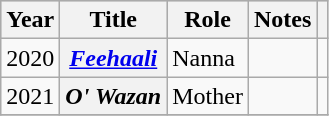<table class="wikitable sortable plainrowheaders">
<tr style="background:#ccc; text-align:center;">
<th scope="col">Year</th>
<th scope="col">Title</th>
<th scope="col">Role</th>
<th scope="col">Notes</th>
<th scope="col" class="unsortable"></th>
</tr>
<tr>
<td>2020</td>
<th scope="row"><em><a href='#'>Feehaali</a></em></th>
<td>Nanna</td>
<td></td>
<td style="text-align: center;"></td>
</tr>
<tr>
<td>2021</td>
<th scope="row"><em>O' Wazan</em></th>
<td>Mother</td>
<td></td>
<td style="text-align: center;"></td>
</tr>
<tr>
</tr>
</table>
